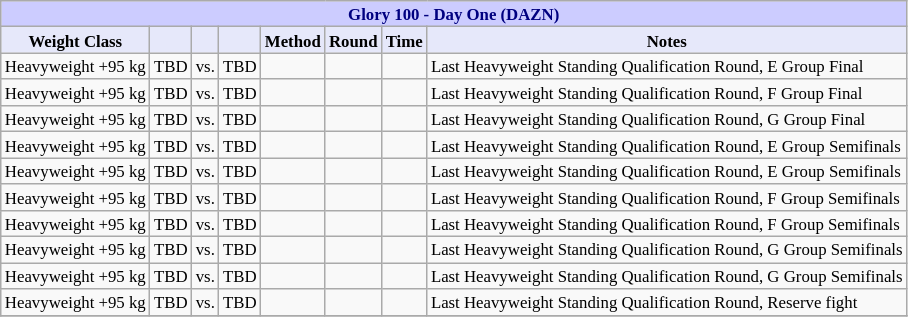<table class="wikitable" style="font-size: 70%;">
<tr>
<th colspan="8" style="background-color: #ccf; color: #000080; text-align: center;"><strong>Glory 100 - Day One (DAZN)</strong></th>
</tr>
<tr>
<th colspan="1" style="background-color: #E6E8FA; color: #000000; text-align: center;">Weight Class</th>
<th colspan="1" style="background-color: #E6E8FA; color: #000000; text-align: center;"></th>
<th colspan="1" style="background-color: #E6E8FA; color: #000000; text-align: center;"></th>
<th colspan="1" style="background-color: #E6E8FA; color: #000000; text-align: center;"></th>
<th colspan="1" style="background-color: #E6E8FA; color: #000000; text-align: center;">Method</th>
<th colspan="1" style="background-color: #E6E8FA; color: #000000; text-align: center;">Round</th>
<th colspan="1" style="background-color: #E6E8FA; color: #000000; text-align: center;">Time</th>
<th colspan="1" style="background-color: #E6E8FA; color: #000000; text-align: center;">Notes</th>
</tr>
<tr>
<td>Heavyweight +95 kg</td>
<td> TBD</td>
<td align=center>vs.</td>
<td> TBD</td>
<td></td>
<td align=center></td>
<td align=center></td>
<td>Last Heavyweight Standing Qualification Round, E Group Final</td>
</tr>
<tr>
<td>Heavyweight +95 kg</td>
<td> TBD</td>
<td align=center>vs.</td>
<td> TBD</td>
<td></td>
<td align=center></td>
<td align=center></td>
<td>Last Heavyweight Standing Qualification Round, F Group Final</td>
</tr>
<tr>
<td>Heavyweight +95 kg</td>
<td> TBD</td>
<td align=center>vs.</td>
<td> TBD</td>
<td></td>
<td align=center></td>
<td align=center></td>
<td>Last Heavyweight Standing Qualification Round, G Group Final</td>
</tr>
<tr>
<td>Heavyweight +95 kg</td>
<td>TBD</td>
<td align=center>vs.</td>
<td>TBD</td>
<td></td>
<td align=center></td>
<td align=center></td>
<td>Last Heavyweight Standing Qualification Round, E Group Semifinals</td>
</tr>
<tr>
<td>Heavyweight +95 kg</td>
<td>TBD</td>
<td align=center>vs.</td>
<td>TBD</td>
<td></td>
<td align=center></td>
<td align=center></td>
<td>Last Heavyweight Standing Qualification Round, E Group Semifinals</td>
</tr>
<tr>
<td>Heavyweight +95 kg</td>
<td>TBD</td>
<td align=center>vs.</td>
<td>TBD</td>
<td></td>
<td align=center></td>
<td align=center></td>
<td>Last Heavyweight Standing Qualification Round, F Group Semifinals</td>
</tr>
<tr>
<td>Heavyweight +95 kg</td>
<td>TBD</td>
<td align=center>vs.</td>
<td>TBD</td>
<td></td>
<td align=center></td>
<td align=center></td>
<td>Last Heavyweight Standing Qualification Round, F Group Semifinals</td>
</tr>
<tr>
<td>Heavyweight +95 kg</td>
<td>TBD</td>
<td align=center>vs.</td>
<td>TBD</td>
<td></td>
<td align=center></td>
<td align=center></td>
<td>Last Heavyweight Standing Qualification Round, G Group Semifinals</td>
</tr>
<tr>
<td>Heavyweight +95 kg</td>
<td>TBD</td>
<td align=center>vs.</td>
<td>TBD</td>
<td></td>
<td align=center></td>
<td align=center></td>
<td>Last Heavyweight Standing Qualification Round, G Group Semifinals</td>
</tr>
<tr>
<td>Heavyweight +95 kg</td>
<td>TBD</td>
<td align=center>vs.</td>
<td>TBD</td>
<td></td>
<td align=center></td>
<td align=center></td>
<td>Last Heavyweight Standing Qualification Round, Reserve fight</td>
</tr>
<tr>
</tr>
</table>
